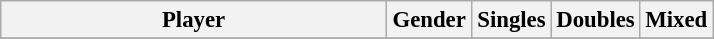<table class="sortable wikitable" style="font-size:95%; text-align:center">
<tr>
<th width="250">Player</th>
<th width="50">Gender</th>
<th>Singles</th>
<th>Doubles</th>
<th>Mixed</th>
</tr>
<tr>
</tr>
</table>
